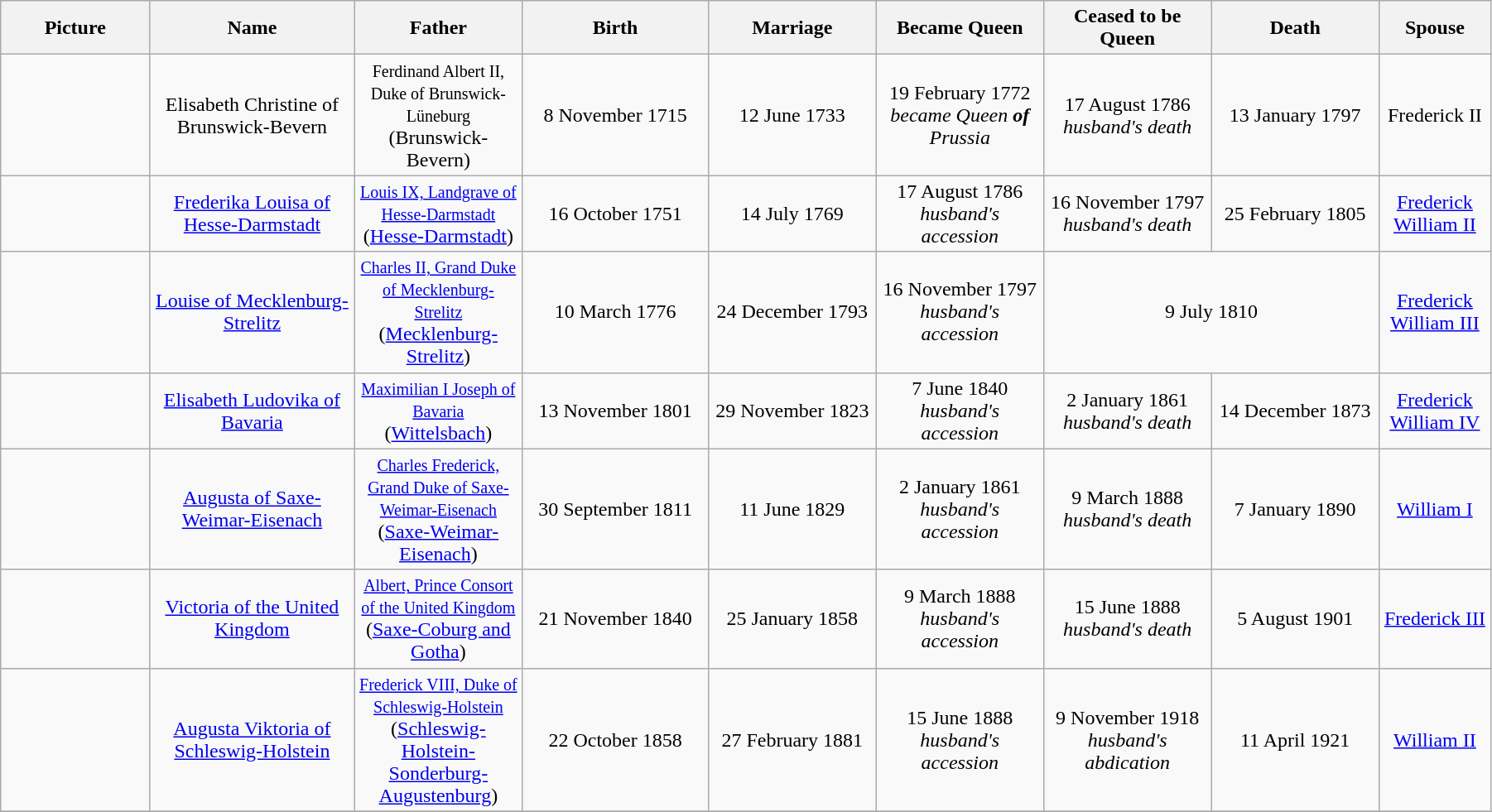<table width=95% class="wikitable">
<tr>
<th width = "8%">Picture</th>
<th width = "11%">Name</th>
<th width = "9%">Father</th>
<th width = "10%">Birth</th>
<th width = "9%">Marriage</th>
<th width = "9%">Became Queen</th>
<th width = "9%">Ceased to be Queen</th>
<th width = "9%">Death</th>
<th width = "6%">Spouse</th>
</tr>
<tr>
<td align="center"></td>
<td align="center">Elisabeth Christine of Brunswick-Bevern</td>
<td align="center"><small>Ferdinand Albert II, Duke of Brunswick-Lüneburg</small> <br>(Brunswick-Bevern)</td>
<td align="center">8 November 1715</td>
<td align="center">12 June 1733</td>
<td align="center">19 February 1772<br><em>became Queen</em> <strong><em>of</em></strong> <em>Prussia</em></td>
<td align="center">17 August 1786<br><em>husband's death</em></td>
<td align="center">13 January 1797</td>
<td align="center">Frederick II</td>
</tr>
<tr>
<td align="center"></td>
<td align="center"><a href='#'>Frederika Louisa of Hesse-Darmstadt</a></td>
<td align="center"><small><a href='#'>Louis IX, Landgrave of Hesse-Darmstadt</a></small> <br>(<a href='#'>Hesse-Darmstadt</a>)</td>
<td align="center">16 October 1751</td>
<td align="center">14 July 1769</td>
<td align="center">17 August 1786<br><em>husband's accession</em></td>
<td align="center">16 November 1797<br><em>husband's death</em></td>
<td align="center">25 February 1805</td>
<td align="center"><a href='#'>Frederick William II</a></td>
</tr>
<tr>
<td align="center"></td>
<td align="center"><a href='#'>Louise of Mecklenburg-Strelitz</a></td>
<td align="center"><small><a href='#'>Charles II, Grand Duke of Mecklenburg-Strelitz</a></small> <br>(<a href='#'>Mecklenburg-Strelitz</a>)</td>
<td align="center">10 March 1776</td>
<td align="center">24 December 1793</td>
<td align="center">16 November 1797<br><em>husband's accession</em></td>
<td align="center" colspan="2">9 July 1810</td>
<td align="center"><a href='#'>Frederick William III</a></td>
</tr>
<tr>
<td align="center"></td>
<td align="center"><a href='#'>Elisabeth Ludovika of Bavaria</a></td>
<td align="center"><small><a href='#'>Maximilian I Joseph of Bavaria</a></small> <br>(<a href='#'>Wittelsbach</a>)</td>
<td align="center">13 November 1801</td>
<td align="center">29 November 1823</td>
<td align="center">7 June 1840<br><em>husband's accession</em></td>
<td align="center">2 January 1861<br><em>husband's death</em></td>
<td align="center">14 December 1873</td>
<td align="center"><a href='#'>Frederick William IV</a></td>
</tr>
<tr>
<td align="center"></td>
<td align="center"><a href='#'>Augusta of Saxe-Weimar-Eisenach</a></td>
<td align="center"><small><a href='#'>Charles Frederick, Grand Duke of Saxe-Weimar-Eisenach</a></small> <br>(<a href='#'>Saxe-Weimar-Eisenach</a>)</td>
<td align="center">30 September 1811</td>
<td align="center">11 June 1829</td>
<td align="center">2 January 1861<br><em>husband's accession</em></td>
<td align="center">9 March 1888<br><em>husband's death</em></td>
<td align="center">7 January 1890</td>
<td align="center"><a href='#'>William I</a></td>
</tr>
<tr>
<td align="center"></td>
<td align="center"><a href='#'>Victoria of the United Kingdom</a></td>
<td align="center"><small><a href='#'>Albert, Prince Consort of the United Kingdom</a></small> <br>(<a href='#'>Saxe-Coburg and Gotha</a>)</td>
<td align="center">21 November 1840</td>
<td align="center">25 January 1858</td>
<td align="center">9 March 1888<br><em>husband's accession</em></td>
<td align="center">15 June 1888<br><em>husband's death</em></td>
<td align="center">5 August 1901</td>
<td align="center"><a href='#'>Frederick III</a></td>
</tr>
<tr>
<td align="center"></td>
<td align="center"><a href='#'>Augusta Viktoria of Schleswig-Holstein</a></td>
<td align="center"><small><a href='#'>Frederick VIII, Duke of Schleswig-Holstein</a></small><br>(<a href='#'>Schleswig-Holstein-Sonderburg-Augustenburg</a>)</td>
<td align="center">22 October 1858</td>
<td align="center">27 February 1881</td>
<td align="center">15 June 1888<br><em>husband's accession</em></td>
<td align="center">9 November 1918<br><em>husband's abdication</em></td>
<td align="center">11 April 1921</td>
<td align="center"><a href='#'>William II</a></td>
</tr>
<tr>
</tr>
</table>
